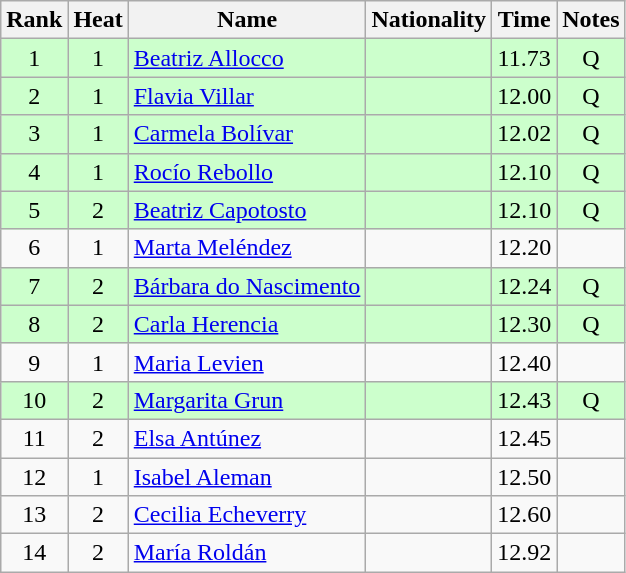<table class="wikitable sortable" style="text-align:center">
<tr>
<th>Rank</th>
<th>Heat</th>
<th>Name</th>
<th>Nationality</th>
<th>Time</th>
<th>Notes</th>
</tr>
<tr bgcolor=ccffcc>
<td>1</td>
<td>1</td>
<td align=left><a href='#'>Beatriz Allocco</a></td>
<td align=left></td>
<td>11.73</td>
<td>Q</td>
</tr>
<tr bgcolor=ccffcc>
<td>2</td>
<td>1</td>
<td align=left><a href='#'>Flavia Villar</a></td>
<td align=left></td>
<td>12.00</td>
<td>Q</td>
</tr>
<tr bgcolor=ccffcc>
<td>3</td>
<td>1</td>
<td align=left><a href='#'>Carmela Bolívar</a></td>
<td align=left></td>
<td>12.02</td>
<td>Q</td>
</tr>
<tr bgcolor=ccffcc>
<td>4</td>
<td>1</td>
<td align=left><a href='#'>Rocío Rebollo</a></td>
<td align=left></td>
<td>12.10</td>
<td>Q</td>
</tr>
<tr bgcolor=ccffcc>
<td>5</td>
<td>2</td>
<td align=left><a href='#'>Beatriz Capotosto</a></td>
<td align=left></td>
<td>12.10</td>
<td>Q</td>
</tr>
<tr>
<td>6</td>
<td>1</td>
<td align=left><a href='#'>Marta Meléndez</a></td>
<td align=left></td>
<td>12.20</td>
<td></td>
</tr>
<tr bgcolor=ccffcc>
<td>7</td>
<td>2</td>
<td align=left><a href='#'>Bárbara do Nascimento</a></td>
<td align=left></td>
<td>12.24</td>
<td>Q</td>
</tr>
<tr bgcolor=ccffcc>
<td>8</td>
<td>2</td>
<td align=left><a href='#'>Carla Herencia</a></td>
<td align=left></td>
<td>12.30</td>
<td>Q</td>
</tr>
<tr>
<td>9</td>
<td>1</td>
<td align=left><a href='#'>Maria Levien</a></td>
<td align=left></td>
<td>12.40</td>
<td></td>
</tr>
<tr bgcolor=ccffcc>
<td>10</td>
<td>2</td>
<td align=left><a href='#'>Margarita Grun</a></td>
<td align=left></td>
<td>12.43</td>
<td>Q</td>
</tr>
<tr>
<td>11</td>
<td>2</td>
<td align=left><a href='#'>Elsa Antúnez</a></td>
<td align=left></td>
<td>12.45</td>
<td></td>
</tr>
<tr>
<td>12</td>
<td>1</td>
<td align=left><a href='#'>Isabel Aleman</a></td>
<td align=left></td>
<td>12.50</td>
<td></td>
</tr>
<tr>
<td>13</td>
<td>2</td>
<td align=left><a href='#'>Cecilia Echeverry</a></td>
<td align=left></td>
<td>12.60</td>
<td></td>
</tr>
<tr>
<td>14</td>
<td>2</td>
<td align=left><a href='#'>María Roldán</a></td>
<td align=left></td>
<td>12.92</td>
<td></td>
</tr>
</table>
